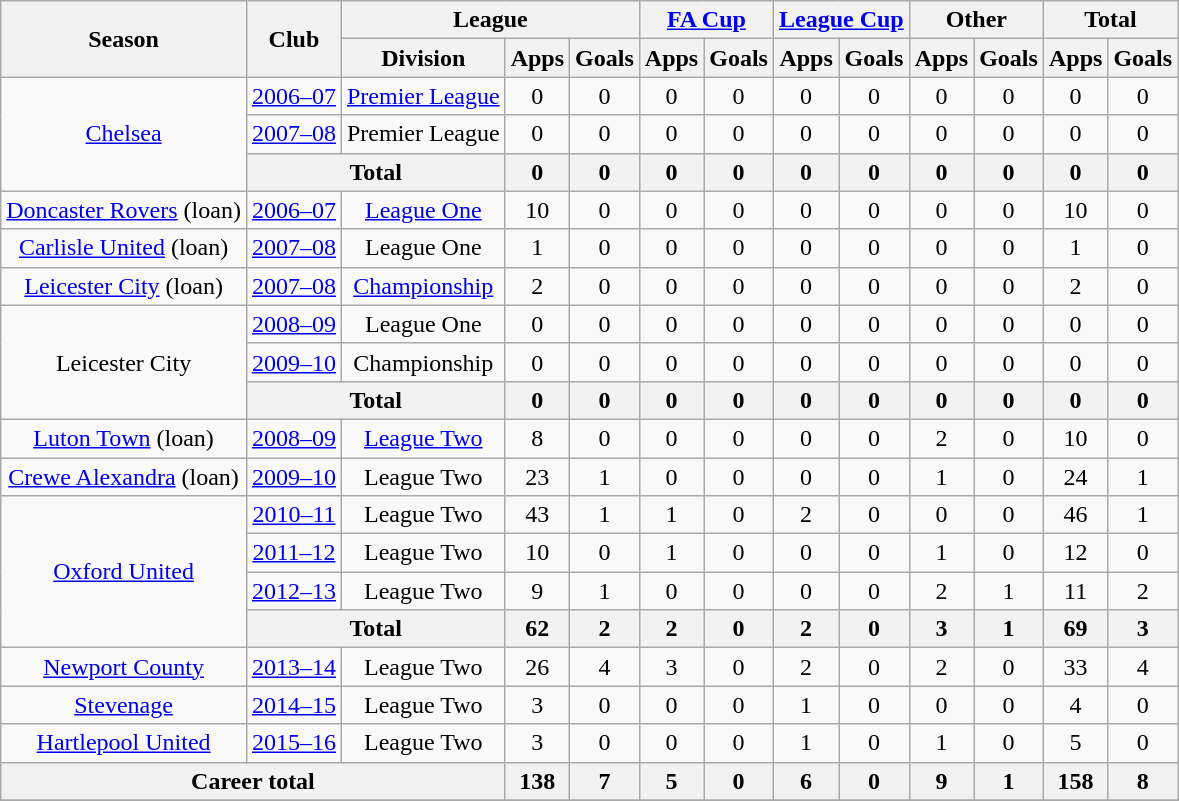<table class="wikitable" style="text-align: center">
<tr>
<th rowspan=2>Season</th>
<th rowspan=2>Club</th>
<th colspan=3>League</th>
<th colspan=2><a href='#'>FA Cup</a></th>
<th colspan=2><a href='#'>League Cup</a></th>
<th colspan=2>Other</th>
<th colspan=2>Total</th>
</tr>
<tr>
<th>Division</th>
<th>Apps</th>
<th>Goals</th>
<th>Apps</th>
<th>Goals</th>
<th>Apps</th>
<th>Goals</th>
<th>Apps</th>
<th>Goals</th>
<th>Apps</th>
<th>Goals</th>
</tr>
<tr>
<td rowspan="3"><a href='#'>Chelsea</a></td>
<td><a href='#'>2006–07</a></td>
<td><a href='#'>Premier League</a></td>
<td>0</td>
<td>0</td>
<td>0</td>
<td>0</td>
<td>0</td>
<td>0</td>
<td>0</td>
<td>0</td>
<td>0</td>
<td>0</td>
</tr>
<tr>
<td><a href='#'>2007–08</a></td>
<td>Premier League</td>
<td>0</td>
<td>0</td>
<td>0</td>
<td>0</td>
<td>0</td>
<td>0</td>
<td>0</td>
<td>0</td>
<td>0</td>
<td>0</td>
</tr>
<tr>
<th colspan="2">Total</th>
<th>0</th>
<th>0</th>
<th>0</th>
<th>0</th>
<th>0</th>
<th>0</th>
<th>0</th>
<th>0</th>
<th>0</th>
<th>0</th>
</tr>
<tr>
<td><a href='#'>Doncaster Rovers</a> (loan)</td>
<td><a href='#'>2006–07</a></td>
<td><a href='#'>League One</a></td>
<td>10</td>
<td>0</td>
<td>0</td>
<td>0</td>
<td>0</td>
<td>0</td>
<td>0</td>
<td>0</td>
<td>10</td>
<td>0</td>
</tr>
<tr>
<td><a href='#'>Carlisle United</a> (loan)</td>
<td><a href='#'>2007–08</a></td>
<td>League One</td>
<td>1</td>
<td>0</td>
<td>0</td>
<td>0</td>
<td>0</td>
<td>0</td>
<td>0</td>
<td>0</td>
<td>1</td>
<td>0</td>
</tr>
<tr>
<td><a href='#'>Leicester City</a> (loan)</td>
<td><a href='#'>2007–08</a></td>
<td><a href='#'>Championship</a></td>
<td>2</td>
<td>0</td>
<td>0</td>
<td>0</td>
<td>0</td>
<td>0</td>
<td>0</td>
<td>0</td>
<td>2</td>
<td>0</td>
</tr>
<tr>
<td rowspan="3">Leicester City</td>
<td><a href='#'>2008–09</a></td>
<td>League One</td>
<td>0</td>
<td>0</td>
<td>0</td>
<td>0</td>
<td>0</td>
<td>0</td>
<td>0</td>
<td>0</td>
<td>0</td>
<td>0</td>
</tr>
<tr>
<td><a href='#'>2009–10</a></td>
<td>Championship</td>
<td>0</td>
<td>0</td>
<td>0</td>
<td>0</td>
<td>0</td>
<td>0</td>
<td>0</td>
<td>0</td>
<td>0</td>
<td>0</td>
</tr>
<tr>
<th colspan=2>Total</th>
<th>0</th>
<th>0</th>
<th>0</th>
<th>0</th>
<th>0</th>
<th>0</th>
<th>0</th>
<th>0</th>
<th>0</th>
<th>0</th>
</tr>
<tr>
<td><a href='#'>Luton Town</a> (loan)</td>
<td><a href='#'>2008–09</a></td>
<td><a href='#'>League Two</a></td>
<td>8</td>
<td>0</td>
<td>0</td>
<td>0</td>
<td>0</td>
<td>0</td>
<td>2</td>
<td>0</td>
<td>10</td>
<td>0</td>
</tr>
<tr>
<td><a href='#'>Crewe Alexandra</a> (loan)</td>
<td><a href='#'>2009–10</a></td>
<td>League Two</td>
<td>23</td>
<td>1</td>
<td>0</td>
<td>0</td>
<td>0</td>
<td>0</td>
<td>1</td>
<td>0</td>
<td>24</td>
<td>1</td>
</tr>
<tr>
<td rowspan="4"><a href='#'>Oxford United</a></td>
<td><a href='#'>2010–11</a></td>
<td>League Two</td>
<td>43</td>
<td>1</td>
<td>1</td>
<td>0</td>
<td>2</td>
<td>0</td>
<td>0</td>
<td>0</td>
<td>46</td>
<td>1</td>
</tr>
<tr>
<td><a href='#'>2011–12</a></td>
<td>League Two</td>
<td>10</td>
<td>0</td>
<td>1</td>
<td>0</td>
<td>0</td>
<td>0</td>
<td>1</td>
<td>0</td>
<td>12</td>
<td>0</td>
</tr>
<tr>
<td><a href='#'>2012–13</a></td>
<td>League Two</td>
<td>9</td>
<td>1</td>
<td>0</td>
<td>0</td>
<td>0</td>
<td>0</td>
<td>2</td>
<td>1</td>
<td>11</td>
<td>2</td>
</tr>
<tr>
<th colspan=2>Total</th>
<th>62</th>
<th>2</th>
<th>2</th>
<th>0</th>
<th>2</th>
<th>0</th>
<th>3</th>
<th>1</th>
<th>69</th>
<th>3</th>
</tr>
<tr>
<td><a href='#'>Newport County</a></td>
<td><a href='#'>2013–14</a></td>
<td>League Two</td>
<td>26</td>
<td>4</td>
<td>3</td>
<td>0</td>
<td>2</td>
<td>0</td>
<td>2</td>
<td>0</td>
<td>33</td>
<td>4</td>
</tr>
<tr>
<td><a href='#'>Stevenage</a></td>
<td><a href='#'>2014–15</a></td>
<td>League Two</td>
<td>3</td>
<td>0</td>
<td>0</td>
<td>0</td>
<td>1</td>
<td>0</td>
<td>0</td>
<td>0</td>
<td>4</td>
<td>0</td>
</tr>
<tr>
<td><a href='#'>Hartlepool United</a></td>
<td><a href='#'>2015–16</a></td>
<td>League Two</td>
<td>3</td>
<td>0</td>
<td>0</td>
<td>0</td>
<td>1</td>
<td>0</td>
<td>1</td>
<td>0</td>
<td>5</td>
<td>0</td>
</tr>
<tr>
<th colspan=3>Career total</th>
<th>138</th>
<th>7</th>
<th>5</th>
<th>0</th>
<th>6</th>
<th>0</th>
<th>9</th>
<th>1</th>
<th>158</th>
<th>8</th>
</tr>
<tr>
</tr>
</table>
